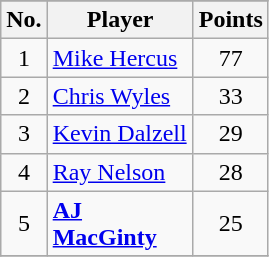<table class="wikitable sortable"  style="text-align: center;">
<tr>
</tr>
<tr>
<th>No.</th>
<th width=90>Player</th>
<th>Points</th>
</tr>
<tr>
<td>1</td>
<td align=left><a href='#'>Mike Hercus</a></td>
<td>77</td>
</tr>
<tr>
<td>2</td>
<td align=left><a href='#'>Chris Wyles</a></td>
<td>33</td>
</tr>
<tr>
<td>3</td>
<td align=left><a href='#'>Kevin Dalzell</a></td>
<td>29</td>
</tr>
<tr>
<td>4</td>
<td align=left><a href='#'>Ray Nelson</a></td>
<td>28</td>
</tr>
<tr>
<td>5</td>
<td align=left><strong><a href='#'>AJ MacGinty</a></strong></td>
<td>25</td>
</tr>
<tr>
</tr>
</table>
